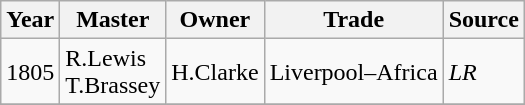<table class=" wikitable">
<tr>
<th>Year</th>
<th>Master</th>
<th>Owner</th>
<th>Trade</th>
<th>Source</th>
</tr>
<tr>
<td>1805</td>
<td>R.Lewis<br>T.Brassey</td>
<td>H.Clarke</td>
<td>Liverpool–Africa</td>
<td><em>LR</em></td>
</tr>
<tr>
</tr>
</table>
